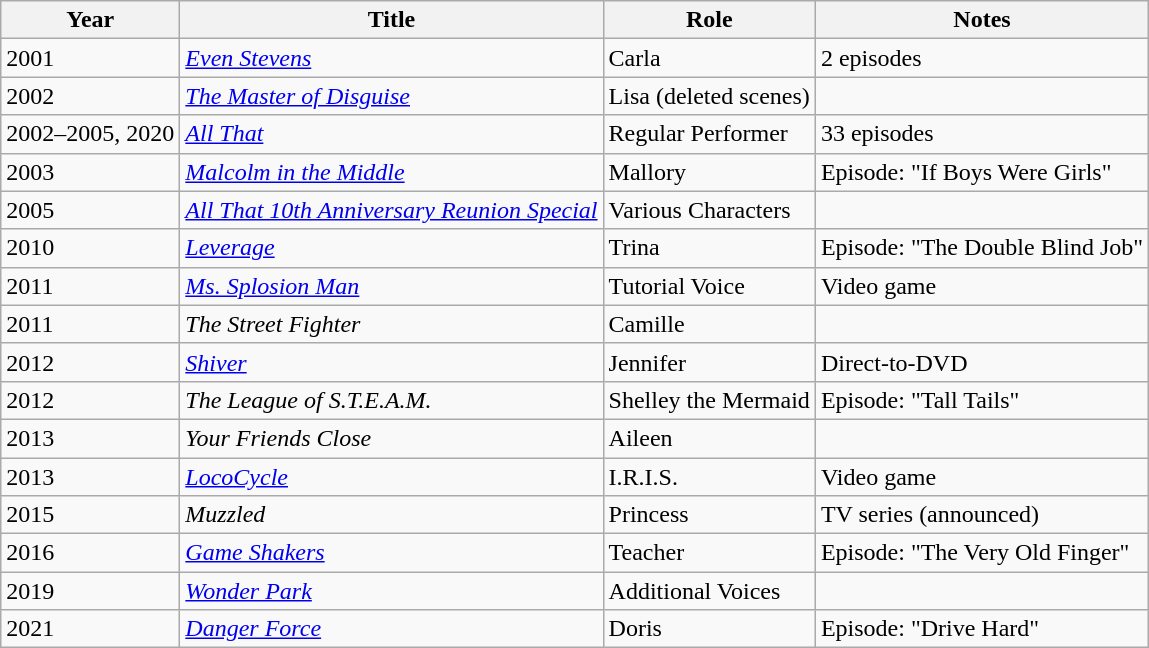<table class="wikitable">
<tr>
<th>Year</th>
<th>Title</th>
<th>Role</th>
<th>Notes</th>
</tr>
<tr>
<td>2001</td>
<td><em><a href='#'>Even Stevens</a></em></td>
<td>Carla</td>
<td>2 episodes</td>
</tr>
<tr>
<td>2002</td>
<td><em><a href='#'>The Master of Disguise</a></em></td>
<td>Lisa (deleted scenes)</td>
<td></td>
</tr>
<tr>
<td>2002–2005, 2020</td>
<td><em><a href='#'>All That</a></em></td>
<td>Regular Performer</td>
<td>33 episodes</td>
</tr>
<tr>
<td>2003</td>
<td><em><a href='#'>Malcolm in the Middle</a></em></td>
<td>Mallory</td>
<td>Episode: "If Boys Were Girls"</td>
</tr>
<tr>
<td>2005</td>
<td><em><a href='#'>All That 10th Anniversary Reunion Special</a></em></td>
<td>Various Characters</td>
<td></td>
</tr>
<tr>
<td>2010</td>
<td><em><a href='#'>Leverage</a></em></td>
<td>Trina</td>
<td>Episode: "The Double Blind Job"</td>
</tr>
<tr>
<td>2011</td>
<td><em><a href='#'>Ms. Splosion Man</a></em></td>
<td>Tutorial Voice</td>
<td>Video game</td>
</tr>
<tr>
<td>2011</td>
<td><em>The Street Fighter</em></td>
<td>Camille</td>
<td></td>
</tr>
<tr>
<td>2012</td>
<td><em><a href='#'>Shiver</a></em></td>
<td>Jennifer</td>
<td>Direct-to-DVD</td>
</tr>
<tr>
<td>2012</td>
<td><em>The League of S.T.E.A.M.</em></td>
<td>Shelley the Mermaid</td>
<td>Episode: "Tall Tails"</td>
</tr>
<tr>
<td>2013</td>
<td><em>Your Friends Close</em></td>
<td>Aileen</td>
<td></td>
</tr>
<tr>
<td>2013</td>
<td><em><a href='#'>LocoCycle</a></em></td>
<td>I.R.I.S.</td>
<td>Video game</td>
</tr>
<tr>
<td>2015</td>
<td><em>Muzzled</em></td>
<td>Princess</td>
<td>TV series (announced)</td>
</tr>
<tr>
<td>2016</td>
<td><em><a href='#'>Game Shakers</a></em></td>
<td>Teacher</td>
<td>Episode: "The Very Old Finger"</td>
</tr>
<tr>
<td>2019</td>
<td><em><a href='#'>Wonder Park</a></em></td>
<td>Additional Voices</td>
<td></td>
</tr>
<tr>
<td>2021</td>
<td><em><a href='#'>Danger Force</a></em></td>
<td>Doris</td>
<td>Episode: "Drive Hard"</td>
</tr>
</table>
